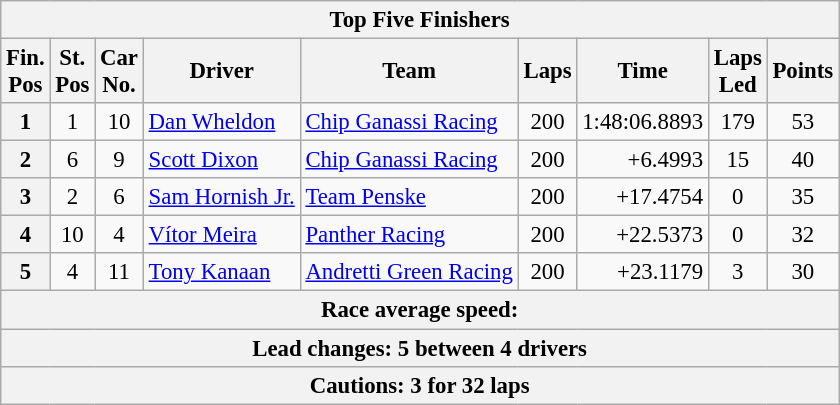<table class="wikitable" style="font-size:95%;text-align:center">
<tr>
<th colspan=9>Top Five Finishers</th>
</tr>
<tr>
<th>Fin.<br>Pos</th>
<th>St.<br>Pos</th>
<th>Car<br>No.</th>
<th>Driver</th>
<th>Team</th>
<th>Laps</th>
<th>Time</th>
<th>Laps<br>Led</th>
<th>Points</th>
</tr>
<tr>
<th>1</th>
<td>1</td>
<td>10</td>
<td style="text-align:left"> <a href='#'>Dan Wheldon</a></td>
<td style="text-align:left"><a href='#'>Chip Ganassi Racing</a></td>
<td>200</td>
<td align=right>1:48:06.8893</td>
<td>179</td>
<td>53</td>
</tr>
<tr>
<th>2</th>
<td>6</td>
<td>9</td>
<td style="text-align:left"> <a href='#'>Scott Dixon</a></td>
<td style="text-align:left"><a href='#'>Chip Ganassi Racing</a></td>
<td>200</td>
<td align=right>+6.4993</td>
<td>15</td>
<td>40</td>
</tr>
<tr>
<th>3</th>
<td>2</td>
<td>6</td>
<td style="text-align:left"> <a href='#'>Sam Hornish Jr.</a></td>
<td style="text-align:left"><a href='#'>Team Penske</a></td>
<td>200</td>
<td align=right>+17.4754</td>
<td>0</td>
<td>35</td>
</tr>
<tr>
<th>4</th>
<td>10</td>
<td>4</td>
<td style="text-align:left"> <a href='#'>Vítor Meira</a></td>
<td style="text-align:left"><a href='#'>Panther Racing</a></td>
<td>200</td>
<td align=right>+22.5373</td>
<td>0</td>
<td>32</td>
</tr>
<tr>
<th>5</th>
<td>4</td>
<td>11</td>
<td style="text-align:left"> <a href='#'>Tony Kanaan</a></td>
<td style="text-align:left"><a href='#'>Andretti Green Racing</a></td>
<td>200</td>
<td align=right>+23.1179</td>
<td>3</td>
<td>30</td>
</tr>
<tr>
<th colspan=9>Race average speed: </th>
</tr>
<tr>
<th colspan=9>Lead changes: 5 between 4 drivers</th>
</tr>
<tr>
<th colspan=9>Cautions: 3 for 32 laps</th>
</tr>
</table>
